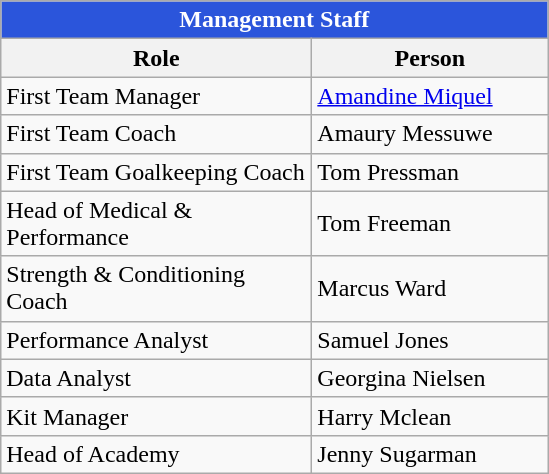<table class="wikitable" style="text-align:left;">
<tr>
<th colspan=2 style="color:white; background:#2B55DB;">Management Staff</th>
</tr>
<tr>
<th style="width:200px;">Role</th>
<th style="width:150px;">Person</th>
</tr>
<tr>
<td>First Team Manager</td>
<td> <a href='#'>Amandine Miquel</a></td>
</tr>
<tr>
<td>First Team Coach</td>
<td> Amaury Messuwe</td>
</tr>
<tr>
<td>First Team Goalkeeping Coach</td>
<td> Tom Pressman</td>
</tr>
<tr>
<td>Head of Medical & Performance</td>
<td> Tom Freeman</td>
</tr>
<tr>
<td>Strength & Conditioning Coach</td>
<td> Marcus Ward</td>
</tr>
<tr>
<td>Performance Analyst</td>
<td> Samuel Jones</td>
</tr>
<tr>
<td>Data Analyst</td>
<td> Georgina Nielsen</td>
</tr>
<tr>
<td>Kit Manager</td>
<td> Harry Mclean</td>
</tr>
<tr>
<td>Head of Academy</td>
<td> Jenny Sugarman</td>
</tr>
</table>
